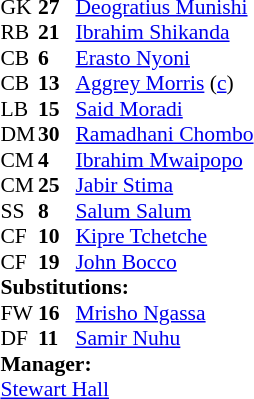<table cellspacing="0" cellpadding="0" style="font-size:90%; margin:auto;">
<tr>
<th width=25></th>
<th width=25></th>
</tr>
<tr>
<td>GK</td>
<td><strong>27</strong></td>
<td> <a href='#'>Deogratius Munishi</a></td>
</tr>
<tr>
<td>RB</td>
<td><strong>21</strong></td>
<td> <a href='#'>Ibrahim Shikanda</a></td>
<td></td>
<td></td>
</tr>
<tr>
<td>CB</td>
<td><strong>6</strong></td>
<td> <a href='#'>Erasto Nyoni</a></td>
</tr>
<tr>
<td>CB</td>
<td><strong>13</strong></td>
<td> <a href='#'>Aggrey Morris</a> (<a href='#'>c</a>)</td>
</tr>
<tr>
<td>LB</td>
<td><strong>15</strong></td>
<td> <a href='#'>Said Moradi</a></td>
</tr>
<tr>
<td>DM</td>
<td><strong>30</strong></td>
<td> <a href='#'>Ramadhani Chombo</a></td>
</tr>
<tr>
<td>CM</td>
<td><strong>4</strong></td>
<td> <a href='#'>Ibrahim Mwaipopo</a></td>
</tr>
<tr>
<td>CM</td>
<td><strong>25</strong></td>
<td> <a href='#'>Jabir Stima</a></td>
</tr>
<tr>
<td>SS</td>
<td><strong>8</strong></td>
<td> <a href='#'>Salum Salum</a></td>
</tr>
<tr>
<td>CF</td>
<td><strong>10</strong></td>
<td> <a href='#'>Kipre Tchetche</a></td>
<td></td>
<td></td>
</tr>
<tr>
<td>CF</td>
<td><strong>19</strong></td>
<td> <a href='#'>John Bocco</a></td>
</tr>
<tr>
<td colspan=3><strong>Substitutions:</strong></td>
</tr>
<tr>
<td>FW</td>
<td><strong>16</strong></td>
<td> <a href='#'>Mrisho Ngassa</a></td>
<td></td>
<td></td>
</tr>
<tr>
<td>DF</td>
<td><strong>11</strong></td>
<td> <a href='#'>Samir Nuhu</a></td>
<td></td>
<td></td>
</tr>
<tr>
<td colspan=3><strong>Manager:</strong></td>
</tr>
<tr>
<td colspan=4> <a href='#'>Stewart Hall</a></td>
</tr>
</table>
